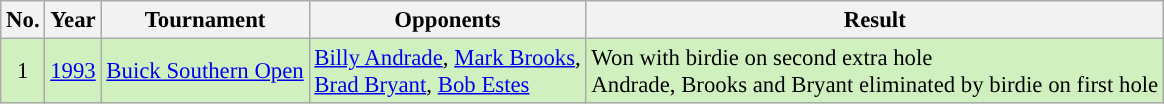<table class="wikitable" style="font-size:95%;">
<tr>
<th>No.</th>
<th>Year</th>
<th>Tournament</th>
<th>Opponents</th>
<th>Result</th>
</tr>
<tr style="background:#D0F0C0">
<td align=center>1</td>
<td><a href='#'>1993</a></td>
<td><a href='#'>Buick Southern Open</a></td>
<td> <a href='#'>Billy Andrade</a>,  <a href='#'>Mark Brooks</a>,<br> <a href='#'>Brad Bryant</a>,  <a href='#'>Bob Estes</a></td>
<td>Won with birdie on second extra hole<br>Andrade, Brooks and Bryant eliminated by birdie on first hole</td>
</tr>
</table>
